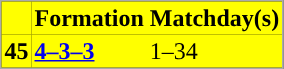<table class="toccolours" border="0" cellpadding="2" cellspacing="0" align="center" style="margin: 0.5em 0 1em 1em; background: #000000; border: 1px #aaaaaa solid;">
<tr bgcolor=#FFFF00>
<th></th>
<th>Formation</th>
<th>Matchday(s)</th>
</tr>
<tr bgcolor=#FFFF00>
<td><strong>45</strong></td>
<td><a href='#'><span><strong>4–3–3</strong></span></a></td>
<td>1–34</td>
</tr>
</table>
